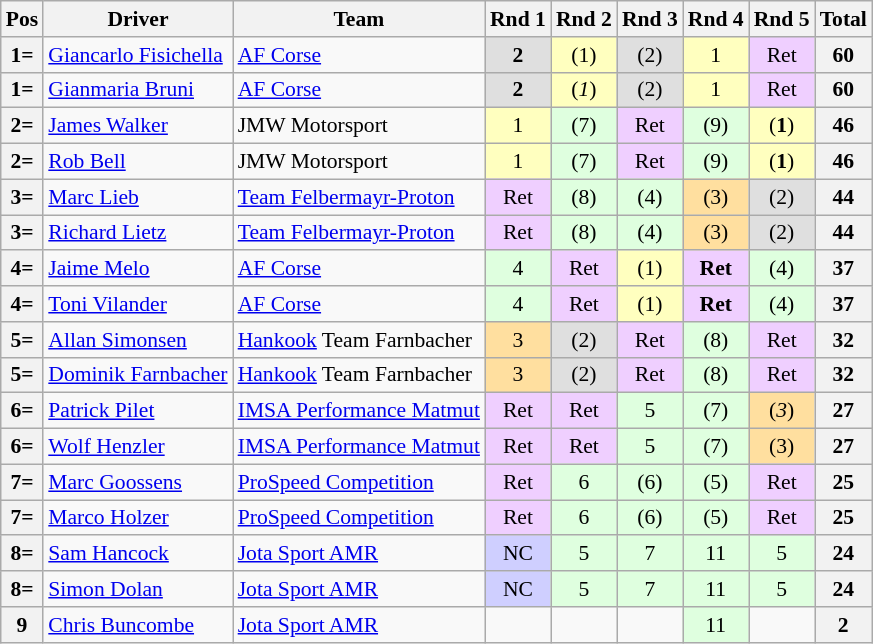<table class="wikitable" style="font-size: 90%;">
<tr>
<th>Pos</th>
<th>Driver</th>
<th>Team</th>
<th>Rnd 1</th>
<th>Rnd 2</th>
<th>Rnd 3</th>
<th>Rnd 4</th>
<th>Rnd 5</th>
<th>Total</th>
</tr>
<tr>
<th>1=</th>
<td> <a href='#'>Giancarlo Fisichella</a></td>
<td> <a href='#'>AF Corse</a></td>
<td align="center" style="background:#DFDFDF;"><strong>2</strong></td>
<td align="center" style="background:#FFFFBF;">(1)</td>
<td align="center" style="background:#DFDFDF;">(2)</td>
<td align="center" style="background:#FFFFBF;">1</td>
<td align="center" style="background:#EFCFFF;">Ret</td>
<th align="center">60</th>
</tr>
<tr>
<th>1=</th>
<td> <a href='#'>Gianmaria Bruni</a></td>
<td> <a href='#'>AF Corse</a></td>
<td align="center" style="background:#DFDFDF;"><strong>2</strong></td>
<td align="center" style="background:#FFFFBF;">(<em>1</em>)</td>
<td align="center" style="background:#DFDFDF;">(2)</td>
<td align="center" style="background:#FFFFBF;">1</td>
<td align="center" style="background:#EFCFFF;">Ret</td>
<th align="center">60</th>
</tr>
<tr>
<th>2=</th>
<td> <a href='#'>James Walker</a></td>
<td> JMW Motorsport</td>
<td align="center" style="background:#FFFFBF;">1</td>
<td align="center" style="background:#DFFFDF;">(7)</td>
<td align="center" style="background:#EFCFFF;">Ret</td>
<td align="center" style="background:#DFFFDF;">(9)</td>
<td align="center" style="background:#FFFFBF;">(<strong>1</strong>)</td>
<th align="center">46</th>
</tr>
<tr>
<th>2=</th>
<td> <a href='#'>Rob Bell</a></td>
<td> JMW Motorsport</td>
<td align="center" style="background:#FFFFBF;">1</td>
<td align="center" style="background:#DFFFDF;">(7)</td>
<td align="center" style="background:#EFCFFF;">Ret</td>
<td align="center" style="background:#DFFFDF;">(9)</td>
<td align="center" style="background:#FFFFBF;">(<strong>1</strong>)</td>
<th align="center">46</th>
</tr>
<tr>
<th>3=</th>
<td> <a href='#'>Marc Lieb</a></td>
<td> <a href='#'>Team Felbermayr-Proton</a></td>
<td align="center" style="background:#EFCFFF;">Ret</td>
<td align="center" style="background:#DFFFDF;">(8)</td>
<td align="center" style="background:#DFFFDF;">(4)</td>
<td align="center" style="background:#FFDF9F;">(3)</td>
<td align="center" style="background:#DFDFDF;">(2)</td>
<th align="center">44</th>
</tr>
<tr>
<th>3=</th>
<td> <a href='#'>Richard Lietz</a></td>
<td> <a href='#'>Team Felbermayr-Proton</a></td>
<td align="center" style="background:#EFCFFF;">Ret</td>
<td align="center" style="background:#DFFFDF;">(8)</td>
<td align="center" style="background:#DFFFDF;">(4)</td>
<td align="center" style="background:#FFDF9F;">(3)</td>
<td align="center" style="background:#DFDFDF;">(2)</td>
<th align="center">44</th>
</tr>
<tr>
<th>4=</th>
<td> <a href='#'>Jaime Melo</a></td>
<td> <a href='#'>AF Corse</a></td>
<td align="center" style="background:#DFFFDF;">4</td>
<td align="center" style="background:#EFCFFF;">Ret</td>
<td align="center" style="background:#FFFFBF;">(1)</td>
<td align="center" style="background:#EFCFFF;"><strong>Ret</strong></td>
<td align="center" style="background:#DFFFDF;">(4)</td>
<th align="center">37</th>
</tr>
<tr>
<th>4=</th>
<td> <a href='#'>Toni Vilander</a></td>
<td> <a href='#'>AF Corse</a></td>
<td align="center" style="background:#DFFFDF;">4</td>
<td align="center" style="background:#EFCFFF;">Ret</td>
<td align="center" style="background:#FFFFBF;">(1)</td>
<td align="center" style="background:#EFCFFF;"><strong>Ret</strong></td>
<td align="center" style="background:#DFFFDF;">(4)</td>
<th align="center">37</th>
</tr>
<tr>
<th>5=</th>
<td> <a href='#'>Allan Simonsen</a></td>
<td> <a href='#'>Hankook</a> Team Farnbacher</td>
<td align="center" style="background:#FFDF9F;">3</td>
<td align="center" style="background:#DFDFDF;">(2)</td>
<td align="center" style="background:#EFCFFF;">Ret</td>
<td align="center" style="background:#DFFFDF;">(8)</td>
<td align="center" style="background:#EFCFFF;">Ret</td>
<th align="center">32</th>
</tr>
<tr>
<th>5=</th>
<td> <a href='#'>Dominik Farnbacher</a></td>
<td> <a href='#'>Hankook</a> Team Farnbacher</td>
<td align="center" style="background:#FFDF9F;">3</td>
<td align="center" style="background:#DFDFDF;">(2)</td>
<td align="center" style="background:#EFCFFF;">Ret</td>
<td align="center" style="background:#DFFFDF;">(8)</td>
<td align="center" style="background:#EFCFFF;">Ret</td>
<th align="center">32</th>
</tr>
<tr>
<th>6=</th>
<td> <a href='#'>Patrick Pilet</a></td>
<td> <a href='#'>IMSA Performance Matmut</a></td>
<td align="center" style="background:#EFCFFF;">Ret</td>
<td align="center" style="background:#EFCFFF;">Ret</td>
<td align="center" style="background:#DFFFDF;">5</td>
<td align="center" style="background:#DFFFDF;">(7)</td>
<td align="center" style="background:#FFDF9F;">(<em>3</em>)</td>
<th align="center">27</th>
</tr>
<tr>
<th>6=</th>
<td> <a href='#'>Wolf Henzler</a></td>
<td> <a href='#'>IMSA Performance Matmut</a></td>
<td align="center" style="background:#EFCFFF;">Ret</td>
<td align="center" style="background:#EFCFFF;">Ret</td>
<td align="center" style="background:#DFFFDF;">5</td>
<td align="center" style="background:#DFFFDF;">(7)</td>
<td align="center" style="background:#FFDF9F;">(3)</td>
<th align="center">27</th>
</tr>
<tr>
<th>7=</th>
<td> <a href='#'>Marc Goossens</a></td>
<td> <a href='#'>ProSpeed Competition</a></td>
<td align="center" style="background:#EFCFFF;">Ret</td>
<td align="center" style="background:#DFFFDF;">6</td>
<td align="center" style="background:#DFFFDF;">(6)</td>
<td align="center" style="background:#DFFFDF;">(5)</td>
<td align="center" style="background:#EFCFFF;">Ret</td>
<th align="center">25</th>
</tr>
<tr>
<th>7=</th>
<td> <a href='#'>Marco Holzer</a></td>
<td> <a href='#'>ProSpeed Competition</a></td>
<td align="center" style="background:#EFCFFF;">Ret</td>
<td align="center" style="background:#DFFFDF;">6</td>
<td align="center" style="background:#DFFFDF;">(6)</td>
<td align="center" style="background:#DFFFDF;">(5)</td>
<td align="center" style="background:#EFCFFF;">Ret</td>
<th align="center">25</th>
</tr>
<tr>
<th>8=</th>
<td> <a href='#'>Sam Hancock</a></td>
<td> <a href='#'>Jota Sport AMR</a></td>
<td align="center" style="background:#CFCFFF;">NC</td>
<td align="center" style="background:#DFFFDF;">5</td>
<td align="center" style="background:#DFFFDF;">7</td>
<td align="center" style="background:#DFFFDF;">11</td>
<td align="center" style="background:#DFFFDF;">5</td>
<th align="center">24</th>
</tr>
<tr>
<th>8=</th>
<td> <a href='#'>Simon Dolan</a></td>
<td> <a href='#'>Jota Sport AMR</a></td>
<td align="center" style="background:#CFCFFF;">NC</td>
<td align="center" style="background:#DFFFDF;">5</td>
<td align="center" style="background:#DFFFDF;">7</td>
<td align="center" style="background:#DFFFDF;">11</td>
<td align="center" style="background:#DFFFDF;">5</td>
<th align="center">24</th>
</tr>
<tr>
<th>9</th>
<td> <a href='#'>Chris Buncombe</a></td>
<td> <a href='#'>Jota Sport AMR</a></td>
<td></td>
<td></td>
<td></td>
<td align="center" style="background:#DFFFDF;">11</td>
<td></td>
<th align="center">2</th>
</tr>
</table>
